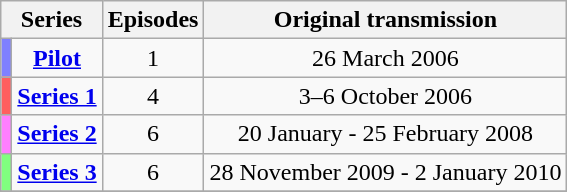<table class="wikitable">
<tr>
<th colspan="2">Series</th>
<th>Episodes</th>
<th>Original transmission</th>
</tr>
<tr>
<td bgcolor="#7F80FF" height="10px"></td>
<td align="center"><strong><a href='#'>Pilot</a></strong></td>
<td align="center">1</td>
<td align="center">26 March 2006</td>
</tr>
<tr>
<td bgcolor="#FF5F5F" height="10px"></td>
<td align="center"><strong><a href='#'>Series 1</a></strong></td>
<td align="center">4</td>
<td align="center">3–6 October 2006</td>
</tr>
<tr>
<td bgcolor="#FF7FFF" height="10px"></td>
<td align="center"><strong><a href='#'>Series 2</a></strong></td>
<td align="center">6</td>
<td align="center">20 January - 25 February 2008</td>
</tr>
<tr>
<td bgcolor="#80FF7F" height="10px"></td>
<td align="center"><strong><a href='#'>Series 3</a></strong></td>
<td align="center">6</td>
<td align="center">28 November 2009 - 2 January 2010</td>
</tr>
<tr>
</tr>
</table>
